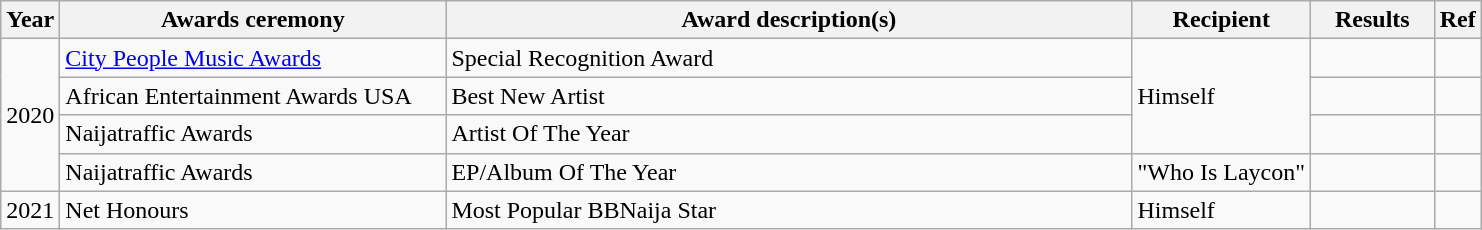<table class="wikitable">
<tr>
<th>Year</th>
<th width="250">Awards ceremony</th>
<th width="450">Award description(s)</th>
<th>Recipient</th>
<th width="75">Results</th>
<th>Ref</th>
</tr>
<tr>
<td rowspan="4">2020</td>
<td><a href='#'>City People Music Awards</a></td>
<td>Special Recognition Award</td>
<td rowspan="3">Himself</td>
<td></td>
<td></td>
</tr>
<tr>
<td>African Entertainment Awards USA</td>
<td>Best New Artist</td>
<td></td>
<td></td>
</tr>
<tr>
<td>Naijatraffic Awards</td>
<td>Artist Of The Year</td>
<td></td>
<td></td>
</tr>
<tr>
<td>Naijatraffic Awards</td>
<td>EP/Album Of The Year</td>
<td>"Who Is Laycon"</td>
<td></td>
<td></td>
</tr>
<tr>
<td>2021</td>
<td>Net Honours</td>
<td>Most Popular BBNaija Star</td>
<td>Himself</td>
<td></td>
<td></td>
</tr>
</table>
